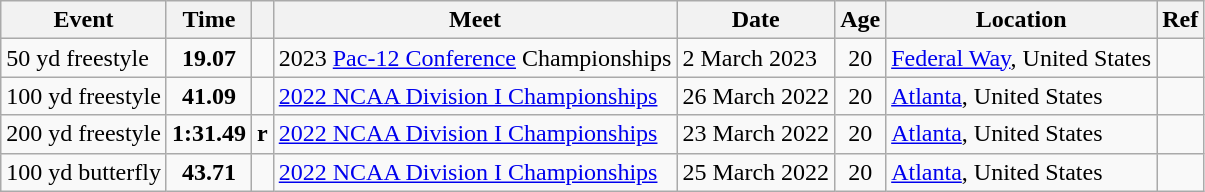<table class="wikitable">
<tr>
<th>Event</th>
<th>Time</th>
<th></th>
<th>Meet</th>
<th>Date</th>
<th>Age</th>
<th>Location</th>
<th>Ref</th>
</tr>
<tr>
<td>50 yd freestyle</td>
<td style="text-align:center;"><strong>19.07</strong></td>
<td></td>
<td>2023 <a href='#'>Pac-12 Conference</a> Championships</td>
<td>2 March 2023</td>
<td style="text-align:center;">20</td>
<td><a href='#'>Federal Way</a>, United States</td>
<td style="text-align:center;"></td>
</tr>
<tr>
<td>100 yd freestyle</td>
<td style="text-align:center;"><strong>41.09</strong></td>
<td></td>
<td><a href='#'>2022 NCAA Division I Championships</a></td>
<td>26 March 2022</td>
<td style="text-align:center;">20</td>
<td><a href='#'>Atlanta</a>, United States</td>
<td style="text-align:center;"></td>
</tr>
<tr>
<td>200 yd freestyle</td>
<td style="text-align:center;"><strong>1:31.49</strong></td>
<td><strong>r</strong></td>
<td><a href='#'>2022 NCAA Division I Championships</a></td>
<td>23 March 2022</td>
<td style="text-align:center;">20</td>
<td><a href='#'>Atlanta</a>, United States</td>
<td style="text-align:center;"></td>
</tr>
<tr>
<td>100 yd butterfly</td>
<td style="text-align:center;"><strong>43.71</strong></td>
<td></td>
<td><a href='#'>2022 NCAA Division I Championships</a></td>
<td>25 March 2022</td>
<td style="text-align:center;">20</td>
<td><a href='#'>Atlanta</a>, United States</td>
<td style="text-align:center;"></td>
</tr>
</table>
